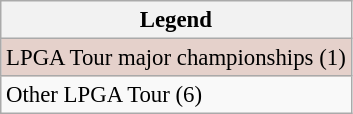<table class="wikitable" style="font-size:95%;">
<tr>
<th>Legend</th>
</tr>
<tr style="background:#e5d1cb;">
<td>LPGA Tour major championships (1)</td>
</tr>
<tr>
<td>Other LPGA Tour (6)</td>
</tr>
</table>
